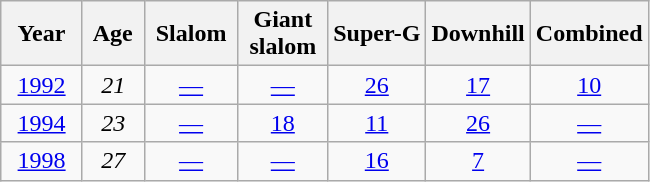<table class=wikitable style="text-align:center">
<tr>
<th>  Year  </th>
<th> Age </th>
<th> Slalom </th>
<th> Giant <br> slalom </th>
<th>Super-G</th>
<th>Downhill</th>
<th>Combined</th>
</tr>
<tr>
<td><a href='#'>1992</a></td>
<td><em>21</em></td>
<td><a href='#'>—</a></td>
<td><a href='#'>—</a></td>
<td><a href='#'>26</a></td>
<td><a href='#'>17</a></td>
<td><a href='#'>10</a></td>
</tr>
<tr>
<td><a href='#'>1994</a></td>
<td><em>23</em></td>
<td><a href='#'>—</a></td>
<td><a href='#'>18</a></td>
<td><a href='#'>11</a></td>
<td><a href='#'>26</a></td>
<td><a href='#'>—</a></td>
</tr>
<tr>
<td><a href='#'>1998</a></td>
<td><em>27</em></td>
<td><a href='#'>—</a></td>
<td><a href='#'>—</a></td>
<td><a href='#'>16</a></td>
<td><a href='#'>7</a></td>
<td><a href='#'>—</a></td>
</tr>
</table>
